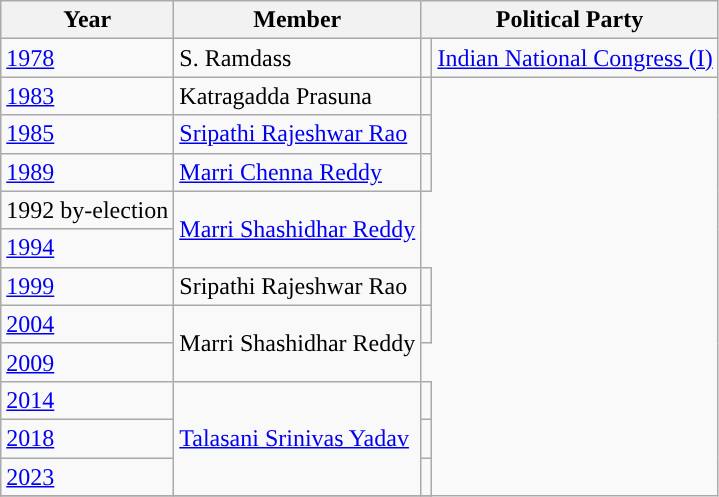<table class="wikitable sortable">
<tr>
<th>Year</th>
<th>Member</th>
<th colspan="2">Political Party</th>
</tr>
<tr>
<td><a href='#'>1978</a></td>
<td>S. Ramdass</td>
<td style="background-color: "></td>
<td><a href='#'>Indian National Congress (I)</a></td>
</tr>
<tr>
<td><a href='#'>1983</a></td>
<td>Katragadda Prasuna</td>
<td></td>
</tr>
<tr>
<td><a href='#'>1985</a></td>
<td><a href='#'>Sripathi Rajeshwar Rao</a></td>
<td></td>
</tr>
<tr>
<td><a href='#'>1989</a></td>
<td><a href='#'>Marri Chenna Reddy</a></td>
<td></td>
</tr>
<tr>
<td>1992 by-election</td>
<td rowspan="2"><a href='#'>Marri Shashidhar Reddy</a></td>
</tr>
<tr>
<td><a href='#'>1994</a></td>
</tr>
<tr>
<td><a href='#'>1999</a></td>
<td>Sripathi Rajeshwar Rao</td>
<td></td>
</tr>
<tr>
<td><a href='#'>2004</a></td>
<td rowspan=2>Marri Shashidhar Reddy</td>
<td></td>
</tr>
<tr>
<td><a href='#'>2009</a></td>
</tr>
<tr>
<td><a href='#'>2014</a></td>
<td rowspan="3"><a href='#'>Talasani Srinivas Yadav</a></td>
<td></td>
</tr>
<tr>
<td><a href='#'>2018</a></td>
<td></td>
</tr>
<tr>
<td><a href='#'>2023</a></td>
<td></td>
</tr>
<tr>
</tr>
</table>
